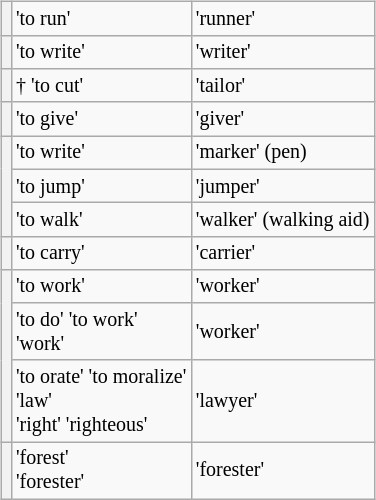<table class='wikitable' style='font-size: smaller; float: right;'>
<tr>
<th></th>
<td> 'to run'</td>
<td> 'runner'</td>
</tr>
<tr>
<th></th>
<td> 'to write'</td>
<td> 'writer'</td>
</tr>
<tr>
<th></th>
<td>† 'to cut'</td>
<td> 'tailor'</td>
</tr>
<tr>
<th></th>
<td> 'to give'</td>
<td> 'giver'</td>
</tr>
<tr>
<th rowspan="3"></th>
<td> 'to write'</td>
<td> 'marker' (pen)</td>
</tr>
<tr>
<td> 'to jump'</td>
<td> 'jumper'</td>
</tr>
<tr>
<td> 'to walk'</td>
<td> 'walker' (walking aid)</td>
</tr>
<tr>
<th></th>
<td> 'to carry'</td>
<td> 'carrier'</td>
</tr>
<tr>
<th rowspan="3"></th>
<td> 'to work'</td>
<td> 'worker'</td>
</tr>
<tr>
<td> 'to do' 'to work' <br>  'work'</td>
<td> 'worker'</td>
</tr>
<tr>
<td> 'to orate' 'to moralize' <br>  'law' <br>  'right' 'righteous'</td>
<td> 'lawyer'</td>
</tr>
<tr>
<th></th>
<td> 'forest' <br>  'forester'</td>
<td> 'forester'</td>
</tr>
</table>
